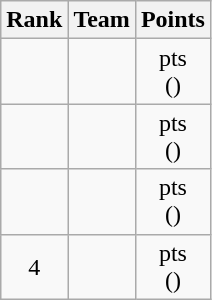<table class="wikitable sortable" style="text-align:center;">
<tr>
<th>Rank</th>
<th>Team</th>
<th>Points</th>
</tr>
<tr>
<td></td>
<td align=left><em><a href='#'></a></em></td>
<td>pts<br>()</td>
</tr>
<tr>
<td></td>
<td align=left><em><a href='#'></a></em></td>
<td>pts<br>()</td>
</tr>
<tr>
<td></td>
<td align=left><em><a href='#'></a></em></td>
<td>pts<br>()</td>
</tr>
<tr>
<td>4</td>
<td align=left><em><a href='#'></a></em></td>
<td>pts<br>()</td>
</tr>
</table>
